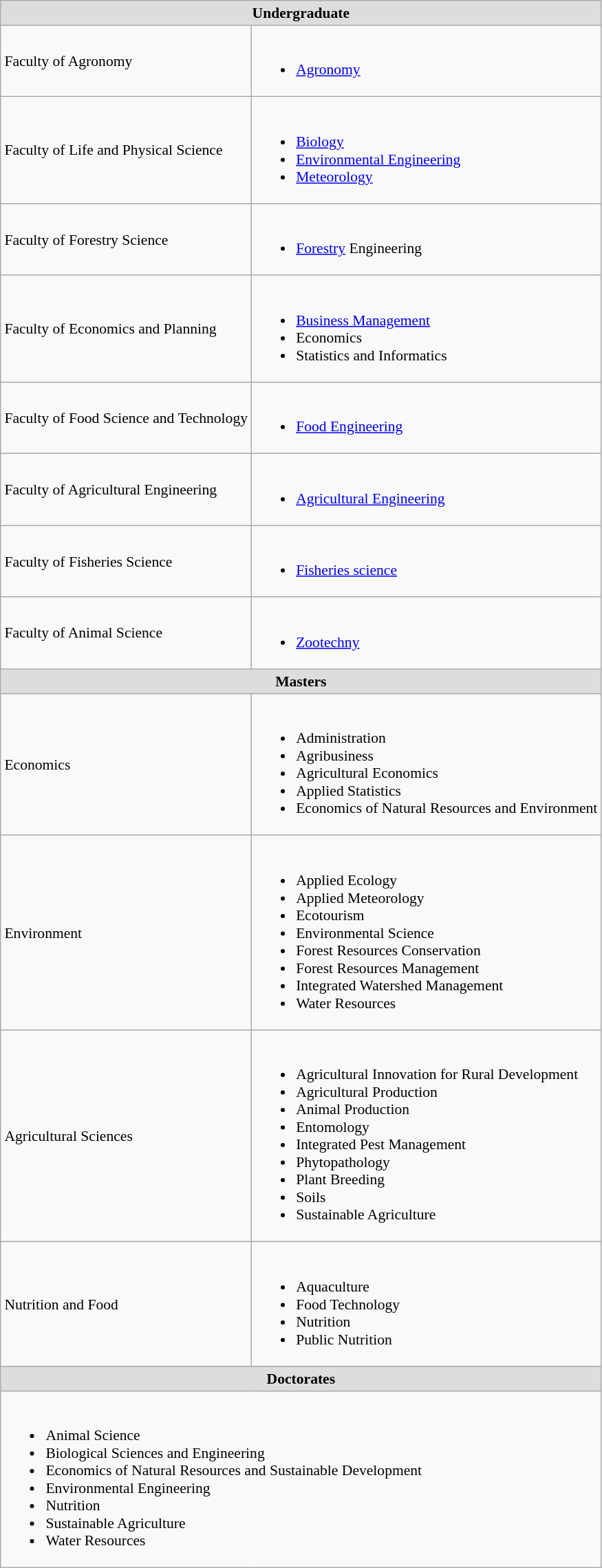<table class="wikitable" style="margin: 0.5em 0.5em 0.5em 1em; padding: 0.5em; background: #f9f9f9; border: 1px #aaa solid; border-collapse: collapse; font-size: 90%;" cellspacing="0" align="center">
<tr>
<th colspan="3" style="background:#DDDDDD;">Undergraduate</th>
</tr>
<tr>
<td Faculty of Agronomy (Universidad Nacional Agraria La Molina)>Faculty of Agronomy</td>
<td><br><ul><li><a href='#'>Agronomy</a></li></ul></td>
</tr>
<tr>
<td Faculty of Life and Physical Science (Universidad Nacional Agraria La Molina)>Faculty of Life and Physical Science</td>
<td><br><ul><li><a href='#'>Biology</a></li><li><a href='#'>Environmental Engineering</a></li><li><a href='#'>Meteorology</a></li></ul></td>
</tr>
<tr>
<td Faculty of Forestry Science (Universidad Nacional Agraria La Molina)>Faculty of Forestry Science</td>
<td><br><ul><li><a href='#'>Forestry</a> Engineering</li></ul></td>
</tr>
<tr>
<td Faculty of Economics and Planning (Universidad Nacional Agraria La Molina)>Faculty of Economics and Planning</td>
<td><br><ul><li><a href='#'>Business Management</a></li><li>Economics</li><li>Statistics and Informatics</li></ul></td>
</tr>
<tr>
<td Faculty of Food Science and Technology (Universidad Nacional Agraria La Molina)>Faculty of Food Science and Technology</td>
<td><br><ul><li><a href='#'>Food Engineering</a></li></ul></td>
</tr>
<tr>
<td Faculty of Agricultural Engineering (Universidad Nacional Agraria La Molina)>Faculty of Agricultural Engineering</td>
<td><br><ul><li><a href='#'>Agricultural Engineering</a></li></ul></td>
</tr>
<tr>
<td Faculty of Fisheries Science (Universidad Nacional Agraria La Molina)>Faculty of Fisheries Science</td>
<td><br><ul><li><a href='#'>Fisheries science</a></li></ul></td>
</tr>
<tr>
<td Faculty of Animal Science (Universidad Nacional Agraria La Molina)>Faculty of Animal Science</td>
<td><br><ul><li><a href='#'>Zootechny</a></li></ul></td>
</tr>
<tr>
<th colspan="3" style="background:#DDDDDD;">Masters</th>
</tr>
<tr>
<td>Economics</td>
<td><br><ul><li>Administration</li><li>Agribusiness</li><li>Agricultural Economics</li><li>Applied Statistics</li><li>Economics of Natural Resources and Environment</li></ul></td>
</tr>
<tr>
<td>Environment</td>
<td><br><ul><li>Applied Ecology</li><li>Applied Meteorology</li><li>Ecotourism</li><li>Environmental Science</li><li>Forest Resources Conservation</li><li>Forest Resources Management</li><li>Integrated Watershed Management</li><li>Water Resources</li></ul></td>
</tr>
<tr>
<td>Agricultural Sciences</td>
<td><br><ul><li>Agricultural Innovation for Rural Development</li><li>Agricultural Production</li><li>Animal Production</li><li>Entomology</li><li>Integrated Pest Management</li><li>Phytopathology</li><li>Plant Breeding</li><li>Soils</li><li>Sustainable Agriculture</li></ul></td>
</tr>
<tr>
<td>Nutrition and Food</td>
<td><br><ul><li>Aquaculture</li><li>Food Technology</li><li>Nutrition</li><li>Public Nutrition</li></ul></td>
</tr>
<tr>
<th colspan="3" style="background:#DDDDDD;">Doctorates</th>
</tr>
<tr>
<td colspan="2"><br><ul><li>Animal Science</li><li>Biological Sciences and Engineering</li><li>Economics of Natural Resources and Sustainable Development</li><li>Environmental Engineering</li><li>Nutrition</li><li>Sustainable Agriculture</li><li>Water Resources</li></ul></td>
</tr>
</table>
